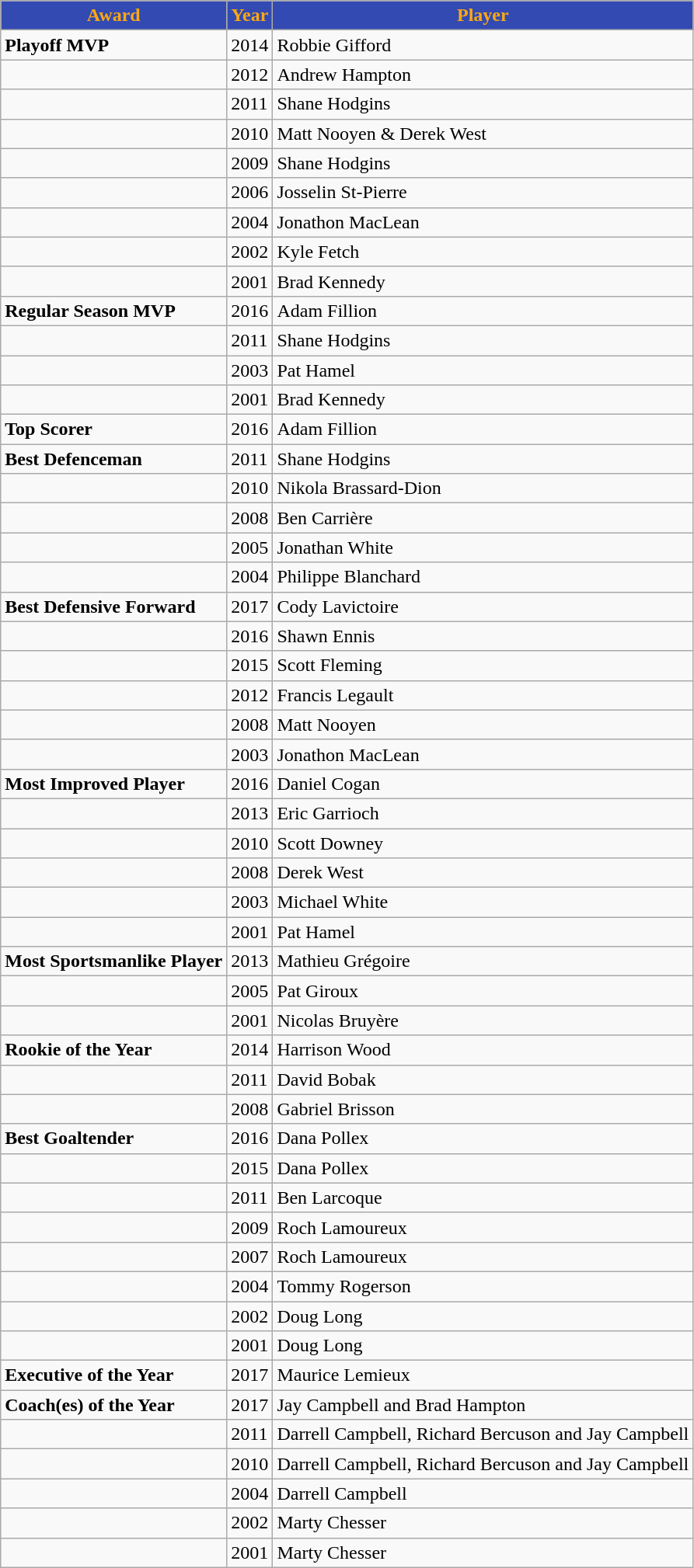<table class="wikitable">
<tr align="center" style="color: #FFA812" bgcolor="#324AB2">
<td><strong>Award</strong></td>
<td><strong>Year</strong></td>
<td><strong>Player</strong></td>
</tr>
<tr>
<td><strong>Playoff MVP</strong></td>
<td>2014</td>
<td>Robbie Gifford</td>
</tr>
<tr>
<td></td>
<td>2012</td>
<td>Andrew Hampton</td>
</tr>
<tr>
<td></td>
<td>2011</td>
<td>Shane Hodgins</td>
</tr>
<tr>
<td></td>
<td>2010</td>
<td>Matt Nooyen & Derek West</td>
</tr>
<tr>
<td></td>
<td>2009</td>
<td>Shane Hodgins</td>
</tr>
<tr>
<td></td>
<td>2006</td>
<td>Josselin St-Pierre</td>
</tr>
<tr>
<td></td>
<td>2004</td>
<td>Jonathon MacLean</td>
</tr>
<tr>
<td></td>
<td>2002</td>
<td>Kyle Fetch</td>
</tr>
<tr>
<td></td>
<td>2001</td>
<td>Brad Kennedy</td>
</tr>
<tr>
<td><strong>Regular Season MVP</strong></td>
<td>2016</td>
<td>Adam Fillion</td>
</tr>
<tr>
<td></td>
<td>2011</td>
<td>Shane Hodgins</td>
</tr>
<tr>
<td></td>
<td>2003</td>
<td>Pat Hamel</td>
</tr>
<tr>
<td></td>
<td>2001</td>
<td>Brad Kennedy</td>
</tr>
<tr>
<td><strong>Top Scorer</strong></td>
<td>2016</td>
<td>Adam Fillion</td>
</tr>
<tr>
<td><strong>Best Defenceman</strong></td>
<td>2011</td>
<td>Shane Hodgins</td>
</tr>
<tr>
<td></td>
<td>2010</td>
<td>Nikola Brassard-Dion</td>
</tr>
<tr>
<td></td>
<td>2008</td>
<td>Ben Carrière</td>
</tr>
<tr>
<td></td>
<td>2005</td>
<td>Jonathan White</td>
</tr>
<tr>
<td></td>
<td>2004</td>
<td>Philippe Blanchard</td>
</tr>
<tr>
<td><strong>Best Defensive Forward</strong></td>
<td>2017</td>
<td>Cody Lavictoire</td>
</tr>
<tr>
<td></td>
<td>2016</td>
<td>Shawn Ennis</td>
</tr>
<tr>
<td></td>
<td>2015</td>
<td>Scott Fleming</td>
</tr>
<tr>
<td></td>
<td>2012</td>
<td>Francis Legault</td>
</tr>
<tr>
<td></td>
<td>2008</td>
<td>Matt Nooyen</td>
</tr>
<tr>
<td></td>
<td>2003</td>
<td>Jonathon MacLean</td>
</tr>
<tr>
<td><strong>Most Improved Player</strong></td>
<td>2016</td>
<td>Daniel Cogan</td>
</tr>
<tr>
<td></td>
<td>2013</td>
<td>Eric Garrioch</td>
</tr>
<tr>
<td></td>
<td>2010</td>
<td>Scott Downey</td>
</tr>
<tr>
<td></td>
<td>2008</td>
<td>Derek West</td>
</tr>
<tr>
<td></td>
<td>2003</td>
<td>Michael White</td>
</tr>
<tr>
<td></td>
<td>2001</td>
<td>Pat Hamel</td>
</tr>
<tr>
<td><strong>Most Sportsmanlike Player</strong></td>
<td>2013</td>
<td>Mathieu Grégoire</td>
</tr>
<tr>
<td></td>
<td>2005</td>
<td>Pat Giroux</td>
</tr>
<tr>
<td></td>
<td>2001</td>
<td>Nicolas Bruyère</td>
</tr>
<tr>
<td><strong>Rookie of the Year</strong></td>
<td>2014</td>
<td>Harrison Wood</td>
</tr>
<tr>
<td></td>
<td>2011</td>
<td>David Bobak</td>
</tr>
<tr>
<td></td>
<td>2008</td>
<td>Gabriel Brisson</td>
</tr>
<tr>
<td><strong>Best Goaltender</strong></td>
<td>2016</td>
<td>Dana Pollex</td>
</tr>
<tr>
<td></td>
<td>2015</td>
<td>Dana Pollex</td>
</tr>
<tr>
<td></td>
<td>2011</td>
<td>Ben Larcoque</td>
</tr>
<tr>
<td></td>
<td>2009</td>
<td>Roch Lamoureux</td>
</tr>
<tr>
<td></td>
<td>2007</td>
<td>Roch Lamoureux</td>
</tr>
<tr>
<td></td>
<td>2004</td>
<td>Tommy Rogerson</td>
</tr>
<tr>
<td></td>
<td>2002</td>
<td>Doug Long</td>
</tr>
<tr>
<td></td>
<td>2001</td>
<td>Doug Long</td>
</tr>
<tr>
<td><strong>Executive of the Year</strong></td>
<td>2017</td>
<td>Maurice Lemieux</td>
</tr>
<tr>
<td><strong>Coach(es) of the Year</strong></td>
<td>2017</td>
<td>Jay Campbell and Brad Hampton</td>
</tr>
<tr>
<td></td>
<td>2011</td>
<td>Darrell Campbell, Richard Bercuson and Jay Campbell</td>
</tr>
<tr>
<td></td>
<td>2010</td>
<td>Darrell Campbell, Richard Bercuson and Jay Campbell</td>
</tr>
<tr>
<td></td>
<td>2004</td>
<td>Darrell Campbell</td>
</tr>
<tr>
<td></td>
<td>2002</td>
<td>Marty Chesser</td>
</tr>
<tr>
<td></td>
<td>2001</td>
<td>Marty Chesser</td>
</tr>
</table>
